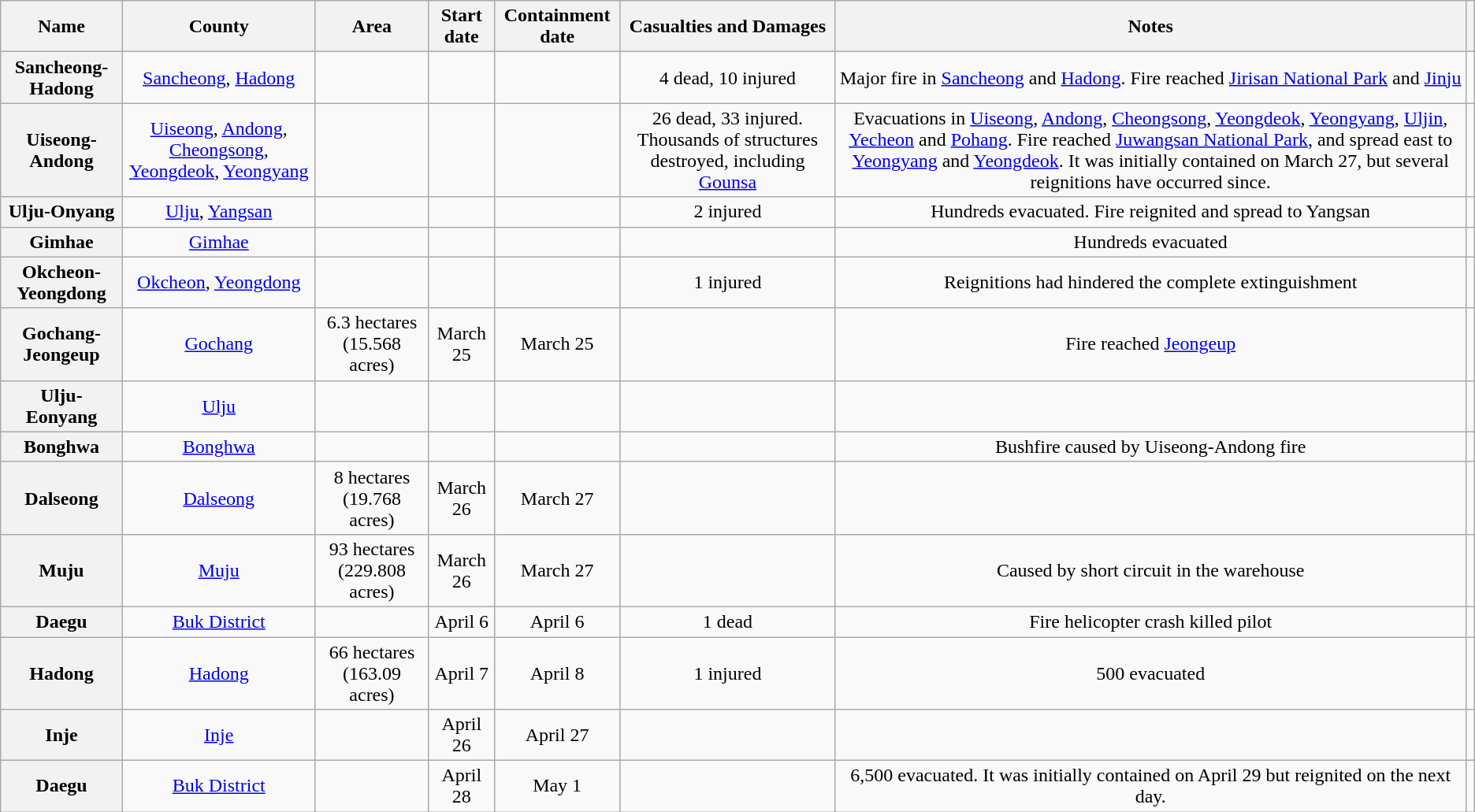<table class="wikitable sortable plainrowheaders mw-collapsible" style="text-align:center;">
<tr>
<th scope="col">Name</th>
<th scope="col">County </th>
<th scope="col">Area</th>
<th scope="col">Start date</th>
<th scope="col">Containment date</th>
<th>Casualties and Damages</th>
<th scope="col">Notes</th>
<th scope="col" class="unsortable"></th>
</tr>
<tr>
<th scope="row">Sancheong-Hadong</th>
<td><a href='#'>Sancheong</a>, <a href='#'>Hadong</a></td>
<td></td>
<td></td>
<td></td>
<td data-sort-value="5">4 dead, 10 injured</td>
<td>Major fire in <a href='#'>Sancheong</a> and <a href='#'>Hadong</a>. Fire reached <a href='#'>Jirisan National Park</a> and <a href='#'>Jinju</a></td>
<td></td>
</tr>
<tr>
<th scope="row">Uiseong-Andong</th>
<td><a href='#'>Uiseong</a>, <a href='#'>Andong</a>, <a href='#'>Cheongsong</a>, <a href='#'>Yeongdeok</a>, <a href='#'>Yeongyang</a></td>
<td></td>
<td></td>
<td></td>
<td data-sort-value="5">26 dead, 33 injured. Thousands of structures destroyed, including <a href='#'>Gounsa</a></td>
<td>Evacuations in <a href='#'>Uiseong</a>, <a href='#'>Andong</a>, <a href='#'>Cheongsong</a>, <a href='#'>Yeongdeok</a>, <a href='#'>Yeongyang</a>, <a href='#'>Uljin</a>, <a href='#'>Yecheon</a> and <a href='#'>Pohang</a>. Fire reached <a href='#'>Juwangsan National Park</a>, and spread east to <a href='#'>Yeongyang</a> and <a href='#'>Yeongdeok</a>. It was initially contained on March 27, but several reignitions have occurred since.</td>
<td><br></td>
</tr>
<tr>
<th scope="row">Ulju-Onyang</th>
<td><a href='#'>Ulju</a>, <a href='#'>Yangsan</a></td>
<td></td>
<td></td>
<td></td>
<td data-sort-value="5">2 injured</td>
<td>Hundreds evacuated. Fire reignited and spread to Yangsan</td>
<td></td>
</tr>
<tr>
<th scope="row">Gimhae</th>
<td><a href='#'>Gimhae</a></td>
<td></td>
<td></td>
<td></td>
<td data-sort-value="5"></td>
<td>Hundreds evacuated</td>
<td></td>
</tr>
<tr>
<th scope="row">Okcheon-Yeongdong</th>
<td><a href='#'>Okcheon</a>, <a href='#'>Yeongdong</a></td>
<td></td>
<td></td>
<td></td>
<td data-sort-value="5">1 injured</td>
<td>Reignitions had hindered the complete extinguishment</td>
<td></td>
</tr>
<tr>
<th scope="row">Gochang-Jeongeup</th>
<td><a href='#'>Gochang</a></td>
<td>6.3 hectares (15.568 acres)</td>
<td>March 25</td>
<td>March 25</td>
<td></td>
<td>Fire reached <a href='#'>Jeongeup</a></td>
<td></td>
</tr>
<tr>
<th scope="row">Ulju-Eonyang</th>
<td><a href='#'>Ulju</a></td>
<td></td>
<td></td>
<td></td>
<td data-sort-value="5"></td>
<td></td>
<td></td>
</tr>
<tr>
<th scope="row">Bonghwa</th>
<td><a href='#'>Bonghwa</a></td>
<td></td>
<td></td>
<td></td>
<td data-sort-value="5"></td>
<td>Bushfire caused by Uiseong-Andong fire</td>
<td></td>
</tr>
<tr>
<th scope="row">Dalseong</th>
<td><a href='#'>Dalseong</a></td>
<td>8 hectares (19.768 acres)</td>
<td>March 26</td>
<td>March 27</td>
<td></td>
<td></td>
<td></td>
</tr>
<tr>
<th scope="row">Muju</th>
<td><a href='#'>Muju</a></td>
<td>93 hectares (229.808 acres)</td>
<td>March 26</td>
<td>March 27</td>
<td></td>
<td>Caused by short circuit in the warehouse</td>
<td></td>
</tr>
<tr>
<th scope="row">Daegu</th>
<td><a href='#'>Buk District</a></td>
<td></td>
<td>April 6</td>
<td>April 6</td>
<td>1 dead</td>
<td>Fire helicopter crash killed pilot</td>
<td></td>
</tr>
<tr>
<th scope="row">Hadong</th>
<td><a href='#'>Hadong</a></td>
<td>66 hectares (163.09 acres)</td>
<td>April 7</td>
<td>April 8</td>
<td>1 injured</td>
<td>500 evacuated</td>
<td></td>
</tr>
<tr>
<th scope="row">Inje</th>
<td><a href='#'>Inje</a></td>
<td></td>
<td>April 26</td>
<td>April 27</td>
<td></td>
<td></td>
<td></td>
</tr>
<tr>
<th scope="row">Daegu</th>
<td><a href='#'>Buk District</a></td>
<td></td>
<td>April 28</td>
<td>May 1</td>
<td></td>
<td>6,500 evacuated. It was initially contained on April 29 but reignited on the next day.</td>
<td></td>
</tr>
</table>
